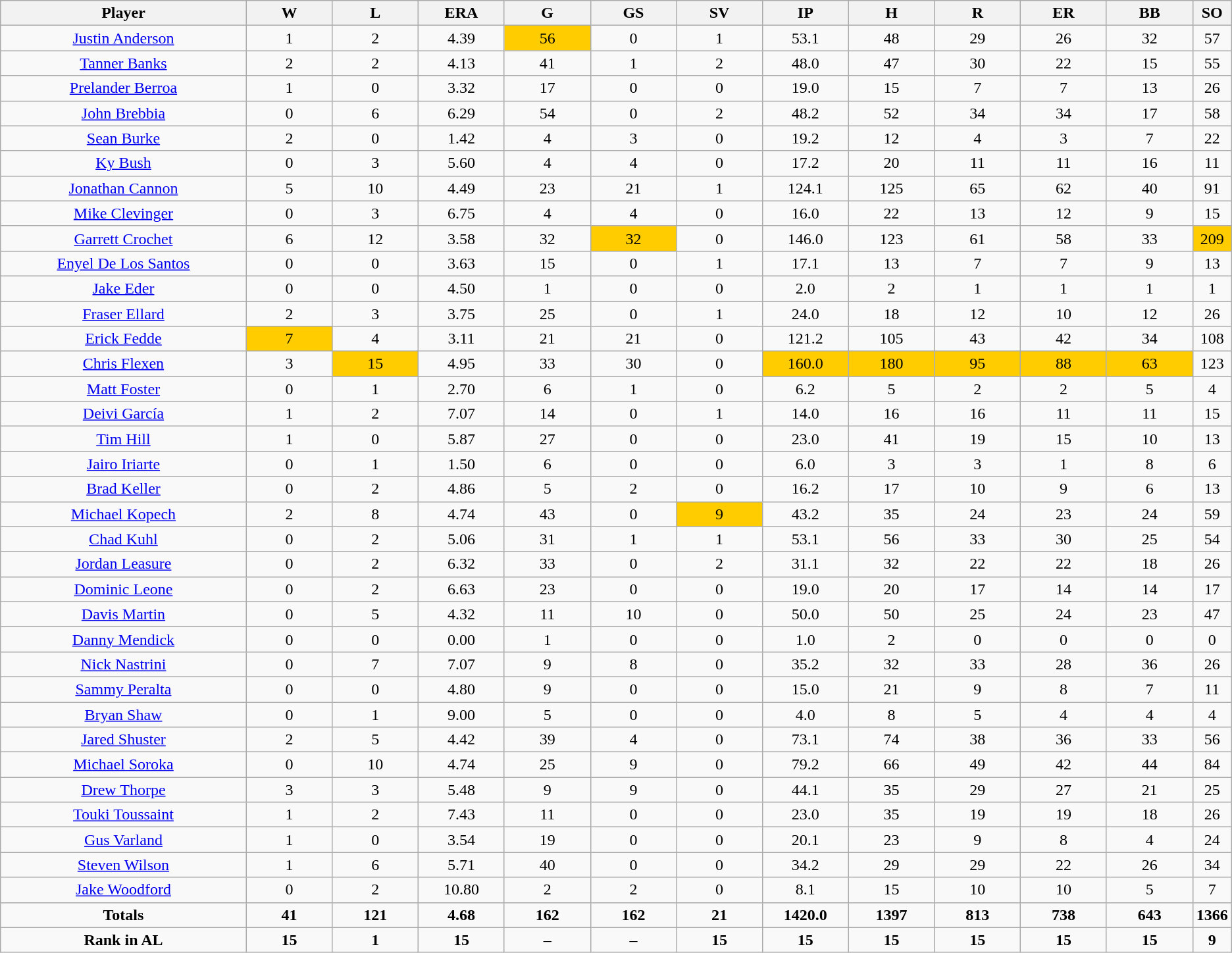<table class=wikitable style="text-align:center">
<tr>
<th bgcolor=#DDDDFF; width="20%">Player</th>
<th bgcolor=#DDDDFF; width="7%">W</th>
<th bgcolor=#DDDDFF; width="7%">L</th>
<th bgcolor=#DDDDFF; width="7%">ERA</th>
<th bgcolor=#DDDDFF; width="7%">G</th>
<th bgcolor=#DDDDFF; width="7%">GS</th>
<th bgcolor=#DDDDFF; width="7%">SV</th>
<th bgcolor=#DDDDFF; width="7%">IP</th>
<th bgcolor=#DDDDFF; width="7%">H</th>
<th bgcolor=#DDDDFF; width="7%">R</th>
<th bgcolor=#DDDDFF; width="7%">ER</th>
<th bgcolor=#DDDDFF; width="7%">BB</th>
<th bgcolor=#DDDDFF; width="7%">SO</th>
</tr>
<tr>
<td><a href='#'>Justin Anderson</a></td>
<td>1</td>
<td>2</td>
<td>4.39</td>
<td bgcolor=#ffcc00>56</td>
<td>0</td>
<td>1</td>
<td>53.1</td>
<td>48</td>
<td>29</td>
<td>26</td>
<td>32</td>
<td>57</td>
</tr>
<tr>
<td><a href='#'>Tanner Banks</a></td>
<td>2</td>
<td>2</td>
<td>4.13</td>
<td>41</td>
<td>1</td>
<td>2</td>
<td>48.0</td>
<td>47</td>
<td>30</td>
<td>22</td>
<td>15</td>
<td>55</td>
</tr>
<tr>
<td><a href='#'>Prelander Berroa</a></td>
<td>1</td>
<td>0</td>
<td>3.32</td>
<td>17</td>
<td>0</td>
<td>0</td>
<td>19.0</td>
<td>15</td>
<td>7</td>
<td>7</td>
<td>13</td>
<td>26</td>
</tr>
<tr>
<td><a href='#'>John Brebbia</a></td>
<td>0</td>
<td>6</td>
<td>6.29</td>
<td>54</td>
<td>0</td>
<td>2</td>
<td>48.2</td>
<td>52</td>
<td>34</td>
<td>34</td>
<td>17</td>
<td>58</td>
</tr>
<tr>
<td><a href='#'>Sean Burke</a></td>
<td>2</td>
<td>0</td>
<td>1.42</td>
<td>4</td>
<td>3</td>
<td>0</td>
<td>19.2</td>
<td>12</td>
<td>4</td>
<td>3</td>
<td>7</td>
<td>22</td>
</tr>
<tr>
<td><a href='#'>Ky Bush</a></td>
<td>0</td>
<td>3</td>
<td>5.60</td>
<td>4</td>
<td>4</td>
<td>0</td>
<td>17.2</td>
<td>20</td>
<td>11</td>
<td>11</td>
<td>16</td>
<td>11</td>
</tr>
<tr>
<td><a href='#'>Jonathan Cannon</a></td>
<td>5</td>
<td>10</td>
<td>4.49</td>
<td>23</td>
<td>21</td>
<td>1</td>
<td>124.1</td>
<td>125</td>
<td>65</td>
<td>62</td>
<td>40</td>
<td>91</td>
</tr>
<tr>
<td><a href='#'>Mike Clevinger</a></td>
<td>0</td>
<td>3</td>
<td>6.75</td>
<td>4</td>
<td>4</td>
<td>0</td>
<td>16.0</td>
<td>22</td>
<td>13</td>
<td>12</td>
<td>9</td>
<td>15</td>
</tr>
<tr>
<td><a href='#'>Garrett Crochet</a></td>
<td>6</td>
<td>12</td>
<td>3.58</td>
<td>32</td>
<td bgcolor=#ffcc00>32</td>
<td>0</td>
<td>146.0</td>
<td>123</td>
<td>61</td>
<td>58</td>
<td>33</td>
<td bgcolor=#ffcc00>209</td>
</tr>
<tr>
<td><a href='#'>Enyel De Los Santos</a></td>
<td>0</td>
<td>0</td>
<td>3.63</td>
<td>15</td>
<td>0</td>
<td>1</td>
<td>17.1</td>
<td>13</td>
<td>7</td>
<td>7</td>
<td>9</td>
<td>13</td>
</tr>
<tr>
<td><a href='#'>Jake Eder</a></td>
<td>0</td>
<td>0</td>
<td>4.50</td>
<td>1</td>
<td>0</td>
<td>0</td>
<td>2.0</td>
<td>2</td>
<td>1</td>
<td>1</td>
<td>1</td>
<td>1</td>
</tr>
<tr>
<td><a href='#'>Fraser Ellard</a></td>
<td>2</td>
<td>3</td>
<td>3.75</td>
<td>25</td>
<td>0</td>
<td>1</td>
<td>24.0</td>
<td>18</td>
<td>12</td>
<td>10</td>
<td>12</td>
<td>26</td>
</tr>
<tr>
<td><a href='#'>Erick Fedde</a></td>
<td bgcolor=#ffcc00>7</td>
<td>4</td>
<td>3.11</td>
<td>21</td>
<td>21</td>
<td>0</td>
<td>121.2</td>
<td>105</td>
<td>43</td>
<td>42</td>
<td>34</td>
<td>108</td>
</tr>
<tr>
<td><a href='#'>Chris Flexen</a></td>
<td>3</td>
<td bgcolor=#ffcc00>15</td>
<td>4.95</td>
<td>33</td>
<td>30</td>
<td>0</td>
<td bgcolor=#ffcc00>160.0</td>
<td bgcolor=#ffcc00>180</td>
<td bgcolor=#ffcc00>95</td>
<td bgcolor=#ffcc00>88</td>
<td bgcolor=#ffcc00>63</td>
<td>123</td>
</tr>
<tr>
<td><a href='#'>Matt Foster</a></td>
<td>0</td>
<td>1</td>
<td>2.70</td>
<td>6</td>
<td>1</td>
<td>0</td>
<td>6.2</td>
<td>5</td>
<td>2</td>
<td>2</td>
<td>5</td>
<td>4</td>
</tr>
<tr>
<td><a href='#'>Deivi García</a></td>
<td>1</td>
<td>2</td>
<td>7.07</td>
<td>14</td>
<td>0</td>
<td>1</td>
<td>14.0</td>
<td>16</td>
<td>16</td>
<td>11</td>
<td>11</td>
<td>15</td>
</tr>
<tr>
<td><a href='#'>Tim Hill</a></td>
<td>1</td>
<td>0</td>
<td>5.87</td>
<td>27</td>
<td>0</td>
<td>0</td>
<td>23.0</td>
<td>41</td>
<td>19</td>
<td>15</td>
<td>10</td>
<td>13</td>
</tr>
<tr>
<td><a href='#'>Jairo Iriarte</a></td>
<td>0</td>
<td>1</td>
<td>1.50</td>
<td>6</td>
<td>0</td>
<td>0</td>
<td>6.0</td>
<td>3</td>
<td>3</td>
<td>1</td>
<td>8</td>
<td>6</td>
</tr>
<tr>
<td><a href='#'>Brad Keller</a></td>
<td>0</td>
<td>2</td>
<td>4.86</td>
<td>5</td>
<td>2</td>
<td>0</td>
<td>16.2</td>
<td>17</td>
<td>10</td>
<td>9</td>
<td>6</td>
<td>13</td>
</tr>
<tr>
<td><a href='#'>Michael Kopech</a></td>
<td>2</td>
<td>8</td>
<td>4.74</td>
<td>43</td>
<td>0</td>
<td bgcolor=#ffcc00>9</td>
<td>43.2</td>
<td>35</td>
<td>24</td>
<td>23</td>
<td>24</td>
<td>59</td>
</tr>
<tr>
<td><a href='#'>Chad Kuhl</a></td>
<td>0</td>
<td>2</td>
<td>5.06</td>
<td>31</td>
<td>1</td>
<td>1</td>
<td>53.1</td>
<td>56</td>
<td>33</td>
<td>30</td>
<td>25</td>
<td>54</td>
</tr>
<tr>
<td><a href='#'>Jordan Leasure</a></td>
<td>0</td>
<td>2</td>
<td>6.32</td>
<td>33</td>
<td>0</td>
<td>2</td>
<td>31.1</td>
<td>32</td>
<td>22</td>
<td>22</td>
<td>18</td>
<td>26</td>
</tr>
<tr>
<td><a href='#'>Dominic Leone</a></td>
<td>0</td>
<td>2</td>
<td>6.63</td>
<td>23</td>
<td>0</td>
<td>0</td>
<td>19.0</td>
<td>20</td>
<td>17</td>
<td>14</td>
<td>14</td>
<td>17</td>
</tr>
<tr>
<td><a href='#'>Davis Martin</a></td>
<td>0</td>
<td>5</td>
<td>4.32</td>
<td>11</td>
<td>10</td>
<td>0</td>
<td>50.0</td>
<td>50</td>
<td>25</td>
<td>24</td>
<td>23</td>
<td>47</td>
</tr>
<tr>
<td><a href='#'>Danny Mendick</a></td>
<td>0</td>
<td>0</td>
<td>0.00</td>
<td>1</td>
<td>0</td>
<td>0</td>
<td>1.0</td>
<td>2</td>
<td>0</td>
<td>0</td>
<td>0</td>
<td>0</td>
</tr>
<tr>
<td><a href='#'>Nick Nastrini</a></td>
<td>0</td>
<td>7</td>
<td>7.07</td>
<td>9</td>
<td>8</td>
<td>0</td>
<td>35.2</td>
<td>32</td>
<td>33</td>
<td>28</td>
<td>36</td>
<td>26</td>
</tr>
<tr>
<td><a href='#'>Sammy Peralta</a></td>
<td>0</td>
<td>0</td>
<td>4.80</td>
<td>9</td>
<td>0</td>
<td>0</td>
<td>15.0</td>
<td>21</td>
<td>9</td>
<td>8</td>
<td>7</td>
<td>11</td>
</tr>
<tr>
<td><a href='#'>Bryan Shaw</a></td>
<td>0</td>
<td>1</td>
<td>9.00</td>
<td>5</td>
<td>0</td>
<td>0</td>
<td>4.0</td>
<td>8</td>
<td>5</td>
<td>4</td>
<td>4</td>
<td>4</td>
</tr>
<tr>
<td><a href='#'>Jared Shuster</a></td>
<td>2</td>
<td>5</td>
<td>4.42</td>
<td>39</td>
<td>4</td>
<td>0</td>
<td>73.1</td>
<td>74</td>
<td>38</td>
<td>36</td>
<td>33</td>
<td>56</td>
</tr>
<tr>
<td><a href='#'>Michael Soroka</a></td>
<td>0</td>
<td>10</td>
<td>4.74</td>
<td>25</td>
<td>9</td>
<td>0</td>
<td>79.2</td>
<td>66</td>
<td>49</td>
<td>42</td>
<td>44</td>
<td>84</td>
</tr>
<tr>
<td><a href='#'>Drew Thorpe</a></td>
<td>3</td>
<td>3</td>
<td>5.48</td>
<td>9</td>
<td>9</td>
<td>0</td>
<td>44.1</td>
<td>35</td>
<td>29</td>
<td>27</td>
<td>21</td>
<td>25</td>
</tr>
<tr>
<td><a href='#'>Touki Toussaint</a></td>
<td>1</td>
<td>2</td>
<td>7.43</td>
<td>11</td>
<td>0</td>
<td>0</td>
<td>23.0</td>
<td>35</td>
<td>19</td>
<td>19</td>
<td>18</td>
<td>26</td>
</tr>
<tr>
<td><a href='#'>Gus Varland</a></td>
<td>1</td>
<td>0</td>
<td>3.54</td>
<td>19</td>
<td>0</td>
<td>0</td>
<td>20.1</td>
<td>23</td>
<td>9</td>
<td>8</td>
<td>4</td>
<td>24</td>
</tr>
<tr>
<td><a href='#'>Steven Wilson</a></td>
<td>1</td>
<td>6</td>
<td>5.71</td>
<td>40</td>
<td>0</td>
<td>0</td>
<td>34.2</td>
<td>29</td>
<td>29</td>
<td>22</td>
<td>26</td>
<td>34</td>
</tr>
<tr>
<td><a href='#'>Jake Woodford</a></td>
<td>0</td>
<td>2</td>
<td>10.80</td>
<td>2</td>
<td>2</td>
<td>0</td>
<td>8.1</td>
<td>15</td>
<td>10</td>
<td>10</td>
<td>5</td>
<td>7</td>
</tr>
<tr>
<td><strong>Totals</strong></td>
<td><strong>41</strong></td>
<td><strong>121</strong></td>
<td><strong>4.68</strong></td>
<td><strong>162</strong></td>
<td><strong>162</strong></td>
<td><strong>21</strong></td>
<td><strong>1420.0</strong></td>
<td><strong>1397</strong></td>
<td><strong>813</strong></td>
<td><strong>738</strong></td>
<td><strong>643</strong></td>
<td><strong>1366</strong></td>
</tr>
<tr>
<td><strong>Rank in AL</strong></td>
<td><strong>15</strong></td>
<td><strong>1</strong></td>
<td><strong>15</strong></td>
<td>–</td>
<td>–</td>
<td><strong>15</strong></td>
<td><strong>15</strong></td>
<td><strong>15</strong></td>
<td><strong>15</strong></td>
<td><strong>15</strong></td>
<td><strong>15</strong></td>
<td><strong>9</strong></td>
</tr>
</table>
